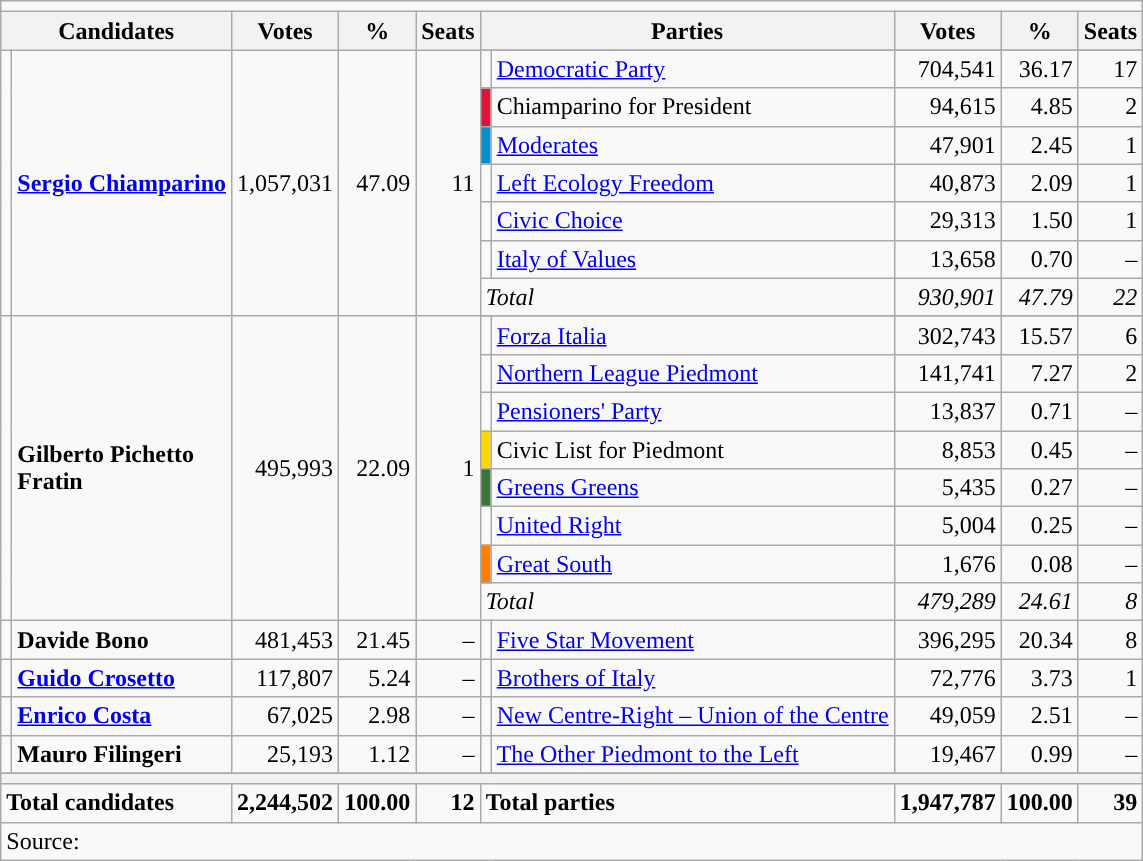<table class="wikitable">
<tr>
<td colspan=10></td>
</tr>
<tr>
<th colspan=2>Candidates</th>
<th>Votes</th>
<th>%</th>
<th>Seats</th>
<th colspan=2>Parties</th>
<th>Votes</th>
<th>%</th>
<th>Seats</th>
</tr>
<tr>
<td rowspan=8></td>
<td rowspan=8><strong><a href='#'>Sergio Chiamparino</a></strong></td>
<td rowspan=8 align=right>1,057,031</td>
<td rowspan=8 align=right>47.09</td>
<td rowspan=8 align=right>11</td>
</tr>
<tr>
<td></td>
<td><a href='#'>Democratic Party</a></td>
<td align=right>704,541</td>
<td align=right>36.17</td>
<td align=right>17</td>
</tr>
<tr>
<td bgcolor="#DC143A"></td>
<td>Chiamparino for President</td>
<td align=right>94,615</td>
<td align=right>4.85</td>
<td align=right>2</td>
</tr>
<tr>
<td bgcolor="#008ECE"></td>
<td><a href='#'>Moderates</a></td>
<td align=right>47,901</td>
<td align=right>2.45</td>
<td align=right>1</td>
</tr>
<tr>
<td></td>
<td><a href='#'>Left Ecology Freedom</a></td>
<td align=right>40,873</td>
<td align=right>2.09</td>
<td align=right>1</td>
</tr>
<tr>
<td></td>
<td><a href='#'>Civic Choice</a></td>
<td align=right>29,313</td>
<td align=right>1.50</td>
<td align=right>1</td>
</tr>
<tr>
<td></td>
<td><a href='#'>Italy of Values</a></td>
<td align=right>13,658</td>
<td align=right>0.70</td>
<td align=right>–</td>
</tr>
<tr>
<td colspan=2><em>Total</em></td>
<td align=right><em>930,901</em></td>
<td align=right><em>47.79</em></td>
<td align=right><em>22</em></td>
</tr>
<tr>
<td rowspan=9></td>
<td rowspan=9><strong>Gilberto Pichetto<br>Fratin</strong></td>
<td rowspan=9 align=right>495,993</td>
<td rowspan=9 align=right>22.09</td>
<td rowspan=9 align=right>1</td>
</tr>
<tr>
<td></td>
<td><a href='#'>Forza Italia</a></td>
<td align=right>302,743</td>
<td align=right>15.57</td>
<td align=right>6</td>
</tr>
<tr>
<td></td>
<td><a href='#'>Northern League Piedmont</a></td>
<td align=right>141,741</td>
<td align=right>7.27</td>
<td align=right>2</td>
</tr>
<tr>
<td></td>
<td><a href='#'>Pensioners' Party</a></td>
<td align=right>13,837</td>
<td align=right>0.71</td>
<td align=right>–</td>
</tr>
<tr>
<td bgcolor="gold"></td>
<td>Civic List for Piedmont</td>
<td align=right>8,853</td>
<td align=right>0.45</td>
<td align=right>–</td>
</tr>
<tr>
<td bgcolor="#3A7535"></td>
<td><a href='#'>Greens Greens</a></td>
<td align=right>5,435</td>
<td align=right>0.27</td>
<td align=right>–</td>
</tr>
<tr>
<td></td>
<td><a href='#'>United Right</a></td>
<td align=right>5,004</td>
<td align=right>0.25</td>
<td align=right>–</td>
</tr>
<tr>
<td bgcolor="#FF7F00"></td>
<td><a href='#'>Great South</a></td>
<td align=right>1,676</td>
<td align=right>0.08</td>
<td align=right>–</td>
</tr>
<tr>
<td colspan=2><em>Total</em></td>
<td align=right><em>479,289</em></td>
<td align=right><em>24.61</em></td>
<td align=right><em>8</em></td>
</tr>
<tr>
<td></td>
<td><strong>Davide Bono</strong></td>
<td align=right>481,453</td>
<td align=right>21.45</td>
<td align=right>–</td>
<td></td>
<td><a href='#'>Five Star Movement</a></td>
<td align=right>396,295</td>
<td align=right>20.34</td>
<td align=right>8</td>
</tr>
<tr>
<td></td>
<td><strong><a href='#'>Guido Crosetto</a></strong></td>
<td align=right>117,807</td>
<td align=right>5.24</td>
<td align=right>–</td>
<td></td>
<td><a href='#'>Brothers of Italy</a></td>
<td align=right>72,776</td>
<td align=right>3.73</td>
<td align=right>1</td>
</tr>
<tr>
<td></td>
<td><strong><a href='#'>Enrico Costa</a></strong></td>
<td align=right>67,025</td>
<td align=right>2.98</td>
<td align=right>–</td>
<td></td>
<td><a href='#'>New Centre-Right – Union of the Centre</a></td>
<td align=right>49,059</td>
<td align=right>2.51</td>
<td align=right>–</td>
</tr>
<tr>
<td></td>
<td><strong>Mauro Filingeri</strong></td>
<td align=right>25,193</td>
<td align=right>1.12</td>
<td align=right>–</td>
<td></td>
<td><a href='#'>The Other Piedmont to the Left</a></td>
<td align=right>19,467</td>
<td align=right>0.99</td>
<td align=right>–</td>
</tr>
<tr>
</tr>
<tr>
<th colspan=10></th>
</tr>
<tr>
<td colspan=2><strong>Total candidates</strong></td>
<td align=right><strong>2,244,502</strong></td>
<td align=right><strong>100.00</strong></td>
<td align=right><strong>12</strong></td>
<td colspan=2><strong>Total parties</strong></td>
<td align=right><strong>1,947,787</strong></td>
<td align=right><strong>100.00</strong></td>
<td align=right><strong>39</strong></td>
</tr>
<tr>
<td colspan=10>Source: </td>
</tr>
</table>
